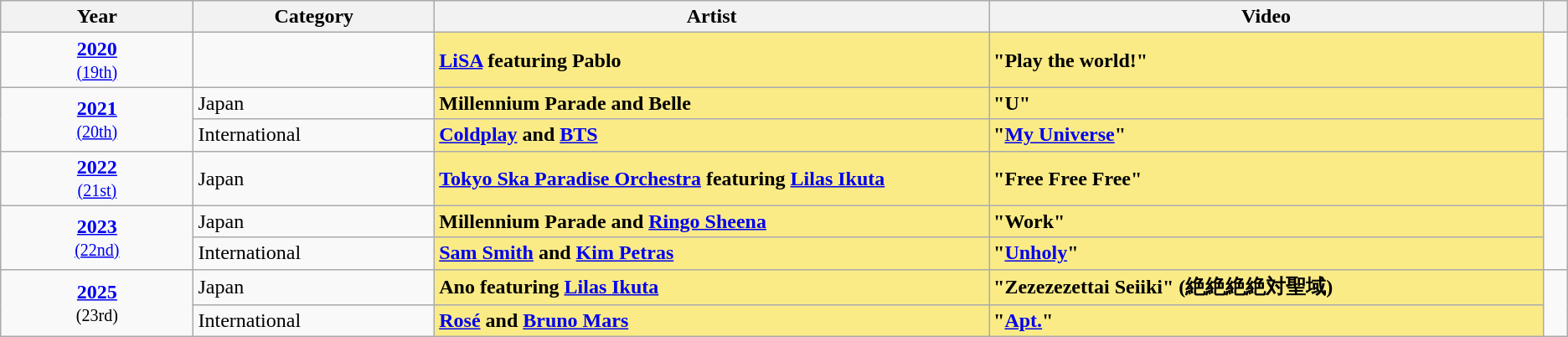<table class="sortable wikitable">
<tr>
<th width="8%">Year</th>
<th width="10%">Category</th>
<th width="23%">Artist</th>
<th width="23%">Video</th>
<th width="1%"></th>
</tr>
<tr>
<td style="text-align:center"><strong><a href='#'>2020</a></strong><br><small><a href='#'>(19th)</a></small></td>
<td></td>
<td style="background:#FAEB86"><strong><a href='#'>LiSA</a> featuring Pablo</strong></td>
<td style="background:#FAEB86"><strong>"Play the world!"</strong></td>
<td style="text-align:center"></td>
</tr>
<tr>
<td rowspan=2 style="text-align:center"><strong><a href='#'>2021</a></strong><br><small><a href='#'>(20th)</a></small></td>
<td>Japan</td>
<td style="background:#FAEB86"><strong>Millennium Parade and Belle</strong></td>
<td style="background:#FAEB86"><strong>"U"</strong></td>
<td rowspan=2 style="text-align:center"></td>
</tr>
<tr>
<td>International</td>
<td style="background:#FAEB86"><strong><a href='#'>Coldplay</a> and <a href='#'>BTS</a></strong></td>
<td style="background:#FAEB86"><strong>"<a href='#'>My Universe</a>"</strong></td>
</tr>
<tr>
<td style="text-align:center"><strong><a href='#'>2022</a></strong><br><small><a href='#'>(21st)</a></small></td>
<td>Japan</td>
<td style="background:#FAEB86"><strong><a href='#'>Tokyo Ska Paradise Orchestra</a> featuring <a href='#'>Lilas Ikuta</a></strong></td>
<td style="background:#FAEB86"><strong>"Free Free Free"</strong></td>
<td style="text-align:center"></td>
</tr>
<tr>
<td rowspan=2 style="text-align:center"><strong><a href='#'>2023</a></strong><br><small><a href='#'>(22nd)</a></small></td>
<td>Japan</td>
<td style="background:#FAEB86"><strong>Millennium Parade and <a href='#'>Ringo Sheena</a></strong></td>
<td style="background:#FAEB86"><strong>"Work"</strong></td>
<td rowspan=2 style="text-align:center"></td>
</tr>
<tr>
<td>International</td>
<td style="background:#FAEB86"><strong><a href='#'>Sam Smith</a> and <a href='#'>Kim Petras</a></strong></td>
<td style="background:#FAEB86"><strong>"<a href='#'>Unholy</a>"</strong></td>
</tr>
<tr>
<td rowspan=2 style="text-align:center"><strong><a href='#'>2025</a></strong><br><small>(23rd)</small></td>
<td>Japan</td>
<td style="background:#FAEB86"><strong>Ano featuring <a href='#'>Lilas Ikuta</a></strong></td>
<td style="background:#FAEB86"><strong>"Zezezezettai Seiiki" (絶絶絶絶対聖域)</strong></td>
<td rowspan=2 style="text-align:center"></td>
</tr>
<tr>
<td>International</td>
<td style="background:#FAEB86"><strong><a href='#'>Rosé</a> and <a href='#'>Bruno Mars</a></strong></td>
<td style="background:#FAEB86"><strong>"<a href='#'>Apt.</a>"</strong></td>
</tr>
</table>
